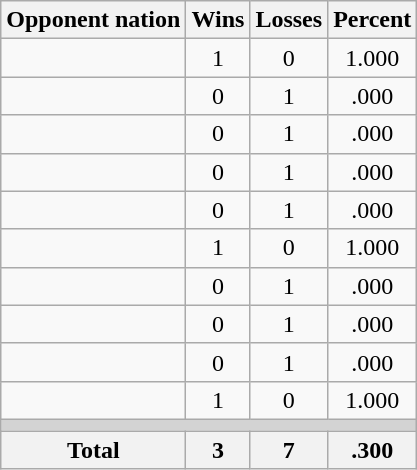<table class=wikitable>
<tr>
<th>Opponent nation</th>
<th>Wins</th>
<th>Losses</th>
<th>Percent</th>
</tr>
<tr align=center>
<td align=left></td>
<td>1</td>
<td>0</td>
<td>1.000</td>
</tr>
<tr align=center>
<td align=left></td>
<td>0</td>
<td>1</td>
<td>.000</td>
</tr>
<tr align=center>
<td align=left></td>
<td>0</td>
<td>1</td>
<td>.000</td>
</tr>
<tr align=center>
<td align=left></td>
<td>0</td>
<td>1</td>
<td>.000</td>
</tr>
<tr align=center>
<td align=left></td>
<td>0</td>
<td>1</td>
<td>.000</td>
</tr>
<tr align=center>
<td align=left></td>
<td>1</td>
<td>0</td>
<td>1.000</td>
</tr>
<tr align=center>
<td align=left></td>
<td>0</td>
<td>1</td>
<td>.000</td>
</tr>
<tr align=center>
<td align=left></td>
<td>0</td>
<td>1</td>
<td>.000</td>
</tr>
<tr align=center>
<td align=left></td>
<td>0</td>
<td>1</td>
<td>.000</td>
</tr>
<tr align=center>
<td align=left></td>
<td>1</td>
<td>0</td>
<td>1.000</td>
</tr>
<tr>
<td colspan=4 bgcolor=lightgray></td>
</tr>
<tr>
<th>Total</th>
<th>3</th>
<th>7</th>
<th>.300</th>
</tr>
</table>
